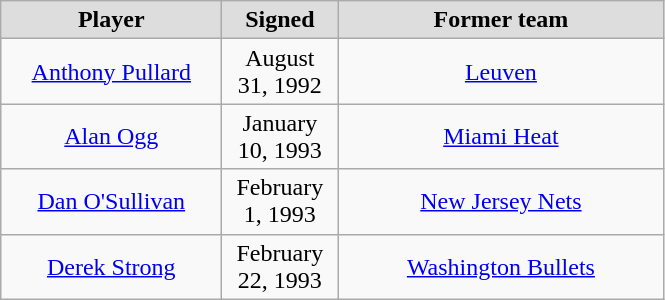<table class="wikitable" style="text-align: center">
<tr style="text-align:center; background:#ddd;">
<td style="width:140px"><strong>Player</strong></td>
<td style="width:70px"><strong>Signed</strong></td>
<td style="width:210px"><strong>Former team</strong></td>
</tr>
<tr>
<td><a href='#'>Anthony Pullard</a></td>
<td>August 31, 1992</td>
<td><a href='#'>Leuven</a></td>
</tr>
<tr>
<td><a href='#'>Alan Ogg</a></td>
<td>January 10, 1993</td>
<td><a href='#'>Miami Heat</a></td>
</tr>
<tr>
<td><a href='#'>Dan O'Sullivan</a></td>
<td>February 1, 1993</td>
<td><a href='#'>New Jersey Nets</a></td>
</tr>
<tr>
<td><a href='#'>Derek Strong</a></td>
<td>February 22, 1993</td>
<td><a href='#'>Washington Bullets</a></td>
</tr>
</table>
